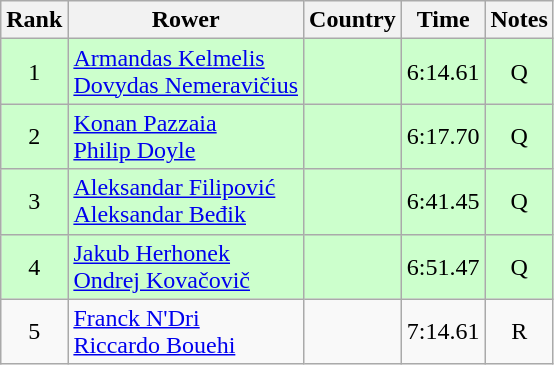<table class="wikitable" style="text-align:center">
<tr>
<th>Rank</th>
<th>Rower</th>
<th>Country</th>
<th>Time</th>
<th>Notes</th>
</tr>
<tr bgcolor=ccffcc>
<td>1</td>
<td align="left"><a href='#'>Armandas Kelmelis</a><br><a href='#'>Dovydas Nemeravičius</a></td>
<td align="left"></td>
<td>6:14.61</td>
<td>Q</td>
</tr>
<tr bgcolor=ccffcc>
<td>2</td>
<td align="left"><a href='#'>Konan Pazzaia</a><br><a href='#'>Philip Doyle</a></td>
<td align="left"></td>
<td>6:17.70</td>
<td>Q</td>
</tr>
<tr bgcolor=ccffcc>
<td>3</td>
<td align="left"><a href='#'>Aleksandar Filipović</a><br><a href='#'>Aleksandar Beđik</a></td>
<td align="left"></td>
<td>6:41.45</td>
<td>Q</td>
</tr>
<tr bgcolor=ccffcc>
<td>4</td>
<td align="left"><a href='#'>Jakub Herhonek</a><br><a href='#'>Ondrej Kovačovič</a></td>
<td align="left"></td>
<td>6:51.47</td>
<td>Q</td>
</tr>
<tr>
<td>5</td>
<td align="left"><a href='#'>Franck N'Dri</a><br><a href='#'>Riccardo Bouehi</a></td>
<td align="left"></td>
<td>7:14.61</td>
<td>R</td>
</tr>
</table>
